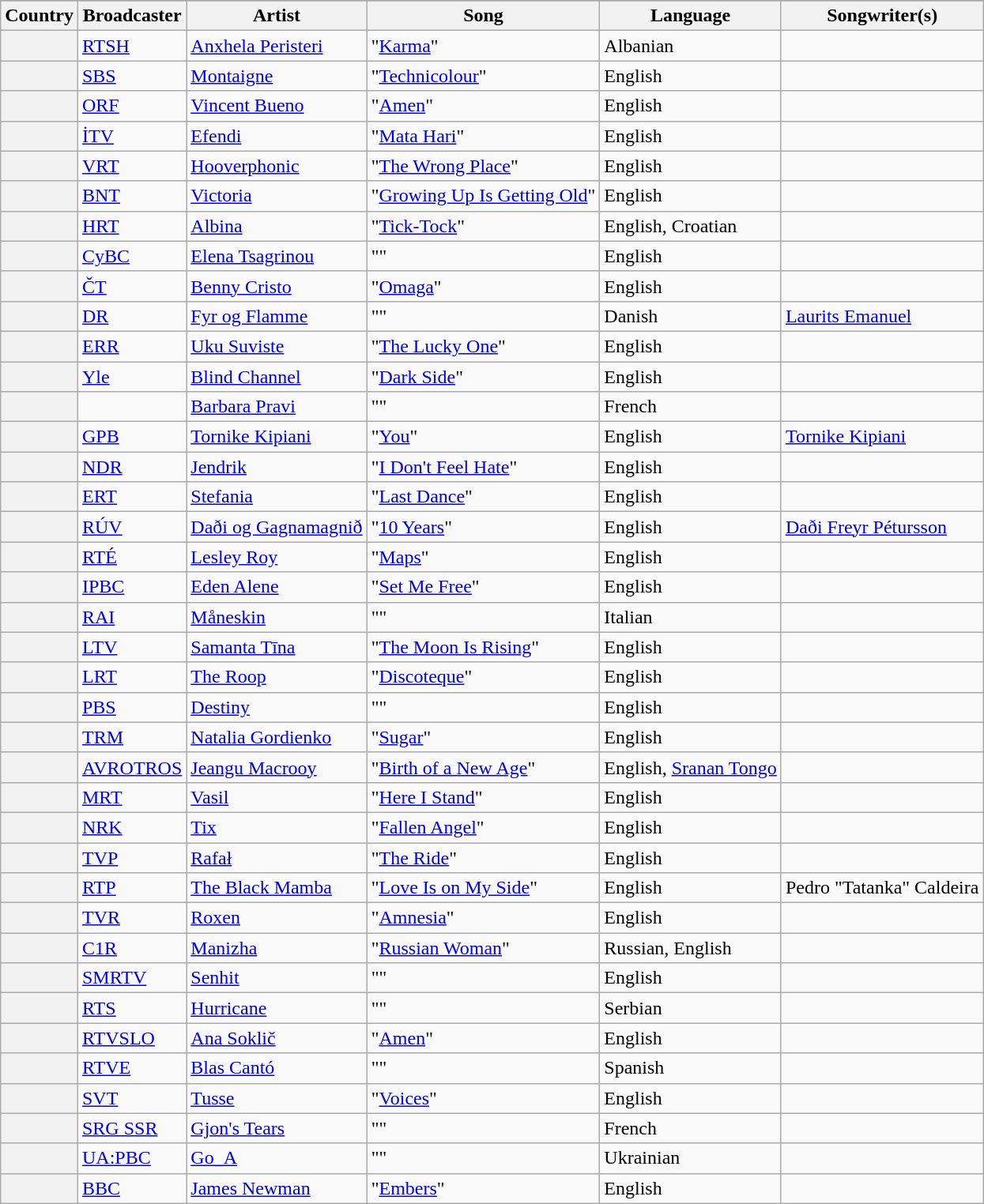<table class="wikitable plainrowheaders">
<tr>
</tr>
<tr>
<th scope="col">Country</th>
<th scope="col">Broadcaster</th>
<th scope="col">Artist</th>
<th scope="col">Song</th>
<th scope="col">Language</th>
<th scope="col">Songwriter(s)</th>
</tr>
<tr>
<th scope="row"></th>
<td><a href='#'>RTSH</a></td>
<td><a href='#'>Anxhela Peristeri</a></td>
<td>"<a href='#'>Karma</a>"</td>
<td>Albanian</td>
<td></td>
</tr>
<tr>
<th scope="row"></th>
<td><a href='#'>SBS</a></td>
<td><a href='#'>Montaigne</a></td>
<td>"<a href='#'>Technicolour</a>"</td>
<td>English</td>
<td></td>
</tr>
<tr>
<th scope="row"></th>
<td><a href='#'>ORF</a></td>
<td><a href='#'>Vincent Bueno</a></td>
<td>"<a href='#'>Amen</a>"</td>
<td>English</td>
<td></td>
</tr>
<tr>
<th scope="row"></th>
<td><a href='#'>İTV</a></td>
<td><a href='#'>Efendi</a></td>
<td>"<a href='#'>Mata Hari</a>"</td>
<td>English</td>
<td></td>
</tr>
<tr>
<th scope="row"></th>
<td><a href='#'>VRT</a></td>
<td><a href='#'>Hooverphonic</a></td>
<td>"<a href='#'>The Wrong Place</a>"</td>
<td>English</td>
<td></td>
</tr>
<tr>
<th scope="row"></th>
<td><a href='#'>BNT</a></td>
<td><a href='#'>Victoria</a></td>
<td>"<a href='#'>Growing Up Is Getting Old</a>"</td>
<td>English</td>
<td></td>
</tr>
<tr>
<th scope="row"></th>
<td><a href='#'>HRT</a></td>
<td><a href='#'>Albina</a></td>
<td>"<a href='#'>Tick-Tock</a>"</td>
<td>English, Croatian</td>
<td></td>
</tr>
<tr>
<th scope="row"></th>
<td><a href='#'>CyBC</a></td>
<td><a href='#'>Elena Tsagrinou</a></td>
<td>""</td>
<td>English</td>
<td></td>
</tr>
<tr>
<th scope="row"></th>
<td><a href='#'>ČT</a></td>
<td><a href='#'>Benny Cristo</a></td>
<td>"<a href='#'>Omaga</a>"</td>
<td>English</td>
<td></td>
</tr>
<tr>
<th scope="row"></th>
<td><a href='#'>DR</a></td>
<td><a href='#'>Fyr og Flamme</a></td>
<td>""</td>
<td>Danish</td>
<td><a href='#'>Laurits Emanuel</a></td>
</tr>
<tr>
<th scope="row"></th>
<td><a href='#'>ERR</a></td>
<td><a href='#'>Uku Suviste</a></td>
<td>"<a href='#'>The Lucky One</a>"</td>
<td>English</td>
<td></td>
</tr>
<tr>
<th scope="row"></th>
<td><a href='#'>Yle</a></td>
<td><a href='#'>Blind Channel</a></td>
<td>"<a href='#'>Dark Side</a>"</td>
<td>English</td>
<td></td>
</tr>
<tr>
<th scope="row"></th>
<td></td>
<td><a href='#'>Barbara Pravi</a></td>
<td>""</td>
<td>French</td>
<td></td>
</tr>
<tr>
<th scope="row"></th>
<td><a href='#'>GPB</a></td>
<td><a href='#'>Tornike Kipiani</a></td>
<td>"<a href='#'>You</a>"</td>
<td>English</td>
<td><a href='#'>Tornike Kipiani</a></td>
</tr>
<tr>
<th scope="row"></th>
<td><a href='#'>NDR</a></td>
<td><a href='#'>Jendrik</a></td>
<td>"<a href='#'>I Don't Feel Hate</a>"</td>
<td>English</td>
<td></td>
</tr>
<tr>
<th scope="row"></th>
<td><a href='#'>ERT</a></td>
<td><a href='#'>Stefania</a></td>
<td>"<a href='#'>Last Dance</a>"</td>
<td>English</td>
<td></td>
</tr>
<tr>
<th scope="row"></th>
<td><a href='#'>RÚV</a></td>
<td><a href='#'>Daði og Gagnamagnið</a></td>
<td>"<a href='#'>10 Years</a>"</td>
<td>English</td>
<td><a href='#'>Daði Freyr Pétursson</a></td>
</tr>
<tr>
<th scope="row"></th>
<td><a href='#'>RTÉ</a></td>
<td><a href='#'>Lesley Roy</a></td>
<td>"<a href='#'>Maps</a>"</td>
<td>English</td>
<td></td>
</tr>
<tr>
<th scope="row"></th>
<td><a href='#'>IPBC</a></td>
<td><a href='#'>Eden Alene</a></td>
<td>"<a href='#'>Set Me Free</a>"</td>
<td>English</td>
<td></td>
</tr>
<tr>
<th scope="row"></th>
<td><a href='#'>RAI</a></td>
<td><a href='#'>Måneskin</a></td>
<td>""</td>
<td>Italian</td>
<td></td>
</tr>
<tr>
<th scope="row"></th>
<td><a href='#'>LTV</a></td>
<td><a href='#'>Samanta Tīna</a></td>
<td>"<a href='#'>The Moon Is Rising</a>"</td>
<td>English</td>
<td></td>
</tr>
<tr>
<th scope="row"></th>
<td><a href='#'>LRT</a></td>
<td><a href='#'>The Roop</a></td>
<td>"<a href='#'>Discoteque</a>"</td>
<td>English</td>
<td></td>
</tr>
<tr>
<th scope="row"></th>
<td><a href='#'>PBS</a></td>
<td><a href='#'>Destiny</a></td>
<td>""</td>
<td>English</td>
<td></td>
</tr>
<tr>
<th scope="row"></th>
<td><a href='#'>TRM</a></td>
<td><a href='#'>Natalia Gordienko</a></td>
<td>"<a href='#'>Sugar</a>"</td>
<td>English</td>
<td></td>
</tr>
<tr>
<th scope="row"></th>
<td><a href='#'>AVROTROS</a></td>
<td><a href='#'>Jeangu Macrooy</a></td>
<td>"<a href='#'>Birth of a New Age</a>"</td>
<td>English, <a href='#'>Sranan Tongo</a></td>
<td></td>
</tr>
<tr>
<th scope="row"></th>
<td><a href='#'>MRT</a></td>
<td><a href='#'>Vasil</a></td>
<td>"<a href='#'>Here I Stand</a>"</td>
<td>English</td>
<td></td>
</tr>
<tr>
<th scope="row"></th>
<td><a href='#'>NRK</a></td>
<td><a href='#'>Tix</a></td>
<td>"<a href='#'>Fallen Angel</a>"</td>
<td>English</td>
<td></td>
</tr>
<tr>
<th scope="row"></th>
<td><a href='#'>TVP</a></td>
<td><a href='#'>Rafał</a></td>
<td>"<a href='#'>The Ride</a>"</td>
<td>English</td>
<td></td>
</tr>
<tr>
<th scope="row"></th>
<td><a href='#'>RTP</a></td>
<td><a href='#'>The Black Mamba</a></td>
<td>"<a href='#'>Love Is on My Side</a>"</td>
<td>English</td>
<td>Pedro "Tatanka" Caldeira</td>
</tr>
<tr>
<th scope="row"></th>
<td><a href='#'>TVR</a></td>
<td><a href='#'>Roxen</a></td>
<td>"<a href='#'>Amnesia</a>"</td>
<td>English</td>
<td></td>
</tr>
<tr>
<th scope="row"></th>
<td><a href='#'>C1R</a></td>
<td><a href='#'>Manizha</a></td>
<td>"<a href='#'>Russian Woman</a>"</td>
<td>Russian, English</td>
<td></td>
</tr>
<tr>
<th scope="row"></th>
<td><a href='#'>SMRTV</a></td>
<td><a href='#'>Senhit</a></td>
<td>""</td>
<td>English</td>
<td></td>
</tr>
<tr>
<th scope="row"></th>
<td><a href='#'>RTS</a></td>
<td><a href='#'>Hurricane</a></td>
<td>""</td>
<td>Serbian</td>
<td></td>
</tr>
<tr>
<th scope="row"></th>
<td><a href='#'>RTVSLO</a></td>
<td><a href='#'>Ana Soklič</a></td>
<td>"<a href='#'>Amen</a>"</td>
<td>English</td>
<td></td>
</tr>
<tr>
<th scope="row"></th>
<td><a href='#'>RTVE</a></td>
<td><a href='#'>Blas Cantó</a></td>
<td>""</td>
<td>Spanish</td>
<td></td>
</tr>
<tr>
<th scope="row"></th>
<td><a href='#'>SVT</a></td>
<td><a href='#'>Tusse</a></td>
<td>"<a href='#'>Voices</a>"</td>
<td>English</td>
<td></td>
</tr>
<tr>
<th scope="row"></th>
<td><a href='#'>SRG SSR</a></td>
<td><a href='#'>Gjon's Tears</a></td>
<td>""</td>
<td>French</td>
<td></td>
</tr>
<tr>
<th scope="row"></th>
<td><a href='#'>UA:PBC</a></td>
<td><a href='#'>Go_A</a></td>
<td>"" </td>
<td>Ukrainian</td>
<td></td>
</tr>
<tr>
<th scope="row"></th>
<td><a href='#'>BBC</a></td>
<td><a href='#'>James Newman</a></td>
<td>"<a href='#'>Embers</a>"</td>
<td>English</td>
<td></td>
</tr>
</table>
